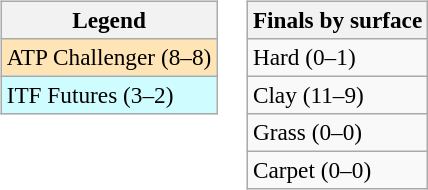<table>
<tr valign=top>
<td><br><table class=wikitable style=font-size:97%>
<tr>
<th>Legend</th>
</tr>
<tr bgcolor=moccasin>
<td>ATP Challenger (8–8)</td>
</tr>
<tr bgcolor=cffcff>
<td>ITF Futures (3–2)</td>
</tr>
</table>
</td>
<td><br><table class=wikitable style=font-size:97%>
<tr>
<th>Finals by surface</th>
</tr>
<tr>
<td>Hard (0–1)</td>
</tr>
<tr>
<td>Clay (11–9)</td>
</tr>
<tr>
<td>Grass (0–0)</td>
</tr>
<tr>
<td>Carpet (0–0)</td>
</tr>
</table>
</td>
</tr>
</table>
